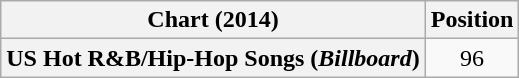<table class="wikitable plainrowheaders" style="text-align:center;">
<tr>
<th>Chart (2014)</th>
<th>Position</th>
</tr>
<tr>
<th scope="row">US Hot R&B/Hip-Hop Songs (<em>Billboard</em>)</th>
<td>96</td>
</tr>
</table>
